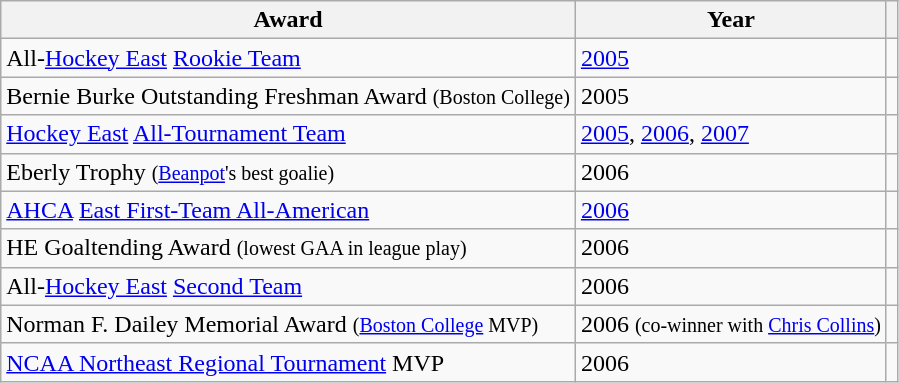<table class="wikitable" border="1">
<tr>
<th>Award</th>
<th>Year</th>
<th></th>
</tr>
<tr>
<td>All-<a href='#'>Hockey East</a> <a href='#'>Rookie Team</a></td>
<td><a href='#'>2005</a></td>
<td></td>
</tr>
<tr>
<td>Bernie Burke Outstanding Freshman Award <small>(Boston College)</small></td>
<td>2005</td>
<td></td>
</tr>
<tr>
<td><a href='#'>Hockey East</a> <a href='#'>All-Tournament Team</a></td>
<td><a href='#'>2005</a>, <a href='#'>2006</a>, <a href='#'>2007</a></td>
<td></td>
</tr>
<tr>
<td>Eberly Trophy <small>(<a href='#'>Beanpot</a>'s best goalie)</small></td>
<td>2006</td>
<td></td>
</tr>
<tr>
<td><a href='#'>AHCA</a> <a href='#'>East First-Team All-American</a></td>
<td><a href='#'>2006</a></td>
</tr>
<tr>
<td>HE Goaltending Award <small>(lowest GAA in league play)</small></td>
<td>2006</td>
<td></td>
</tr>
<tr>
<td>All-<a href='#'>Hockey East</a> <a href='#'>Second Team</a></td>
<td>2006</td>
<td></td>
</tr>
<tr>
<td>Norman F. Dailey Memorial Award <small>(<a href='#'>Boston College</a> MVP)</small></td>
<td>2006 <small>(co-winner with <a href='#'>Chris Collins</a>)</small></td>
<td></td>
</tr>
<tr>
<td><a href='#'>NCAA Northeast Regional Tournament</a> MVP</td>
<td>2006</td>
<td></td>
</tr>
</table>
